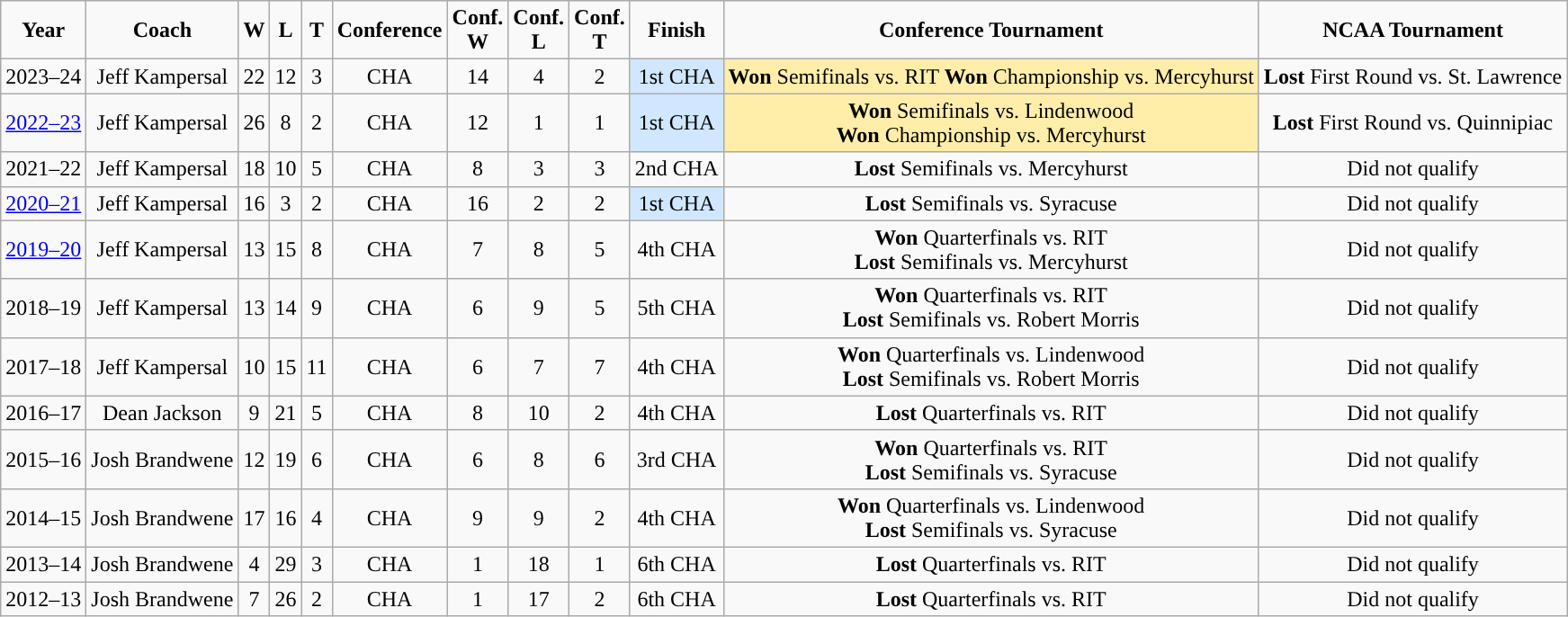<table class="wikitable" style="text-align:center;">
<tr>
<td><strong>Year</strong></td>
<td><strong>Coach</strong></td>
<td><strong>W</strong></td>
<td><strong>L</strong></td>
<td><strong>T</strong></td>
<td><strong>Conference</strong></td>
<td><strong>Conf. <br> W</strong></td>
<td><strong>Conf. <br> L</strong></td>
<td><strong>Conf. <br> T</strong></td>
<td><strong>Finish</strong></td>
<td><strong>Conference Tournament</strong></td>
<td><strong>NCAA Tournament</strong></td>
</tr>
<tr>
<td>2023–24</td>
<td>Jeff Kampersal</td>
<td>22</td>
<td>12</td>
<td>3</td>
<td>CHA</td>
<td>14</td>
<td>4</td>
<td>2</td>
<td style="background: #d0e7ff;">1st CHA</td>
<td style="background: #ffeeaa;"><strong>Won</strong> Semifinals vs. RIT <strong>Won</strong> Championship vs. Mercyhurst </td>
<td><strong>Lost</strong> First Round vs. St. Lawrence </td>
</tr>
<tr>
<td><a href='#'>2022–23</a></td>
<td>Jeff Kampersal</td>
<td>26</td>
<td>8</td>
<td>2</td>
<td>CHA</td>
<td>12</td>
<td>1</td>
<td>1</td>
<td style="background: #d0e7ff;">1st CHA</td>
<td style="background: #ffeeaa;"><strong>Won</strong> Semifinals vs. Lindenwood  <br><strong>Won</strong> Championship vs. Mercyhurst </td>
<td><strong>Lost</strong> First Round vs. Quinnipiac </td>
</tr>
<tr>
<td>2021–22</td>
<td>Jeff Kampersal</td>
<td>18</td>
<td>10</td>
<td>5</td>
<td>CHA</td>
<td>8</td>
<td>3</td>
<td>3</td>
<td>2nd CHA</td>
<td><strong>Lost</strong> Semifinals vs. Mercyhurst </td>
<td>Did not qualify</td>
</tr>
<tr>
<td><a href='#'>2020–21</a></td>
<td>Jeff Kampersal</td>
<td>16</td>
<td>3</td>
<td>2</td>
<td>CHA</td>
<td>16</td>
<td>2</td>
<td>2</td>
<td style="background: #d0e7ff;">1st CHA</td>
<td><strong>Lost</strong> Semifinals vs. Syracuse </td>
<td>Did not qualify</td>
</tr>
<tr>
<td><a href='#'>2019–20</a></td>
<td>Jeff Kampersal</td>
<td>13</td>
<td>15</td>
<td>8</td>
<td>CHA</td>
<td>7</td>
<td>8</td>
<td>5</td>
<td>4th CHA</td>
<td><strong>Won</strong> Quarterfinals vs. RIT  <br> <strong>Lost</strong> Semifinals vs. Mercyhurst </td>
<td>Did not qualify</td>
</tr>
<tr>
<td>2018–19</td>
<td>Jeff Kampersal</td>
<td>13</td>
<td>14</td>
<td>9</td>
<td>CHA</td>
<td>6</td>
<td>9</td>
<td>5</td>
<td>5th CHA</td>
<td><strong>Won</strong> Quarterfinals vs. RIT  <br> <strong>Lost</strong> Semifinals vs. Robert Morris </td>
<td>Did not qualify</td>
</tr>
<tr>
<td>2017–18</td>
<td>Jeff Kampersal</td>
<td>10</td>
<td>15</td>
<td>11</td>
<td>CHA</td>
<td>6</td>
<td>7</td>
<td>7</td>
<td>4th CHA</td>
<td><strong>Won</strong> Quarterfinals vs. Lindenwood  <br> <strong>Lost</strong> Semifinals vs. Robert Morris </td>
<td>Did not qualify</td>
</tr>
<tr>
<td>2016–17</td>
<td>Dean Jackson</td>
<td>9</td>
<td>21</td>
<td>5</td>
<td>CHA</td>
<td>8</td>
<td>10</td>
<td>2</td>
<td>4th CHA</td>
<td><strong>Lost</strong> Quarterfinals vs. RIT </td>
<td>Did not qualify</td>
</tr>
<tr>
<td>2015–16</td>
<td>Josh Brandwene</td>
<td>12</td>
<td>19</td>
<td>6</td>
<td>CHA</td>
<td>6</td>
<td>8</td>
<td>6</td>
<td>3rd CHA</td>
<td><strong>Won</strong> Quarterfinals vs. RIT  <br> <strong>Lost</strong> Semifinals vs. Syracuse </td>
<td>Did not qualify</td>
</tr>
<tr>
<td>2014–15</td>
<td>Josh Brandwene</td>
<td>17</td>
<td>16</td>
<td>4</td>
<td>CHA</td>
<td>9</td>
<td>9</td>
<td>2</td>
<td>4th CHA</td>
<td><strong>Won</strong> Quarterfinals vs. Lindenwood  <br> <strong>Lost</strong> Semifinals vs. Syracuse </td>
<td>Did not qualify</td>
</tr>
<tr>
<td>2013–14</td>
<td>Josh Brandwene</td>
<td>4</td>
<td>29</td>
<td>3</td>
<td>CHA</td>
<td>1</td>
<td>18</td>
<td>1</td>
<td>6th CHA</td>
<td><strong>Lost</strong> Quarterfinals vs. RIT </td>
<td>Did not qualify</td>
</tr>
<tr>
<td>2012–13</td>
<td>Josh Brandwene</td>
<td>7</td>
<td>26</td>
<td>2</td>
<td>CHA</td>
<td>1</td>
<td>17</td>
<td>2</td>
<td>6th CHA</td>
<td><strong>Lost</strong> Quarterfinals vs. RIT </td>
<td>Did not qualify</td>
</tr>
</table>
